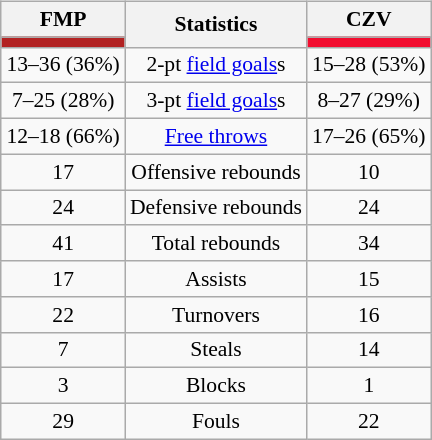<table style="width:100%;">
<tr>
<td valign=top align=right width=33%><br>













</td>
<td style="vertical-align:top; align:center; width:33%;"><br><table style="width:100%;">
<tr>
<td style="width=50%;"></td>
<td></td>
<td style="width=50%;"></td>
</tr>
</table>
<table class="wikitable" style="font-size:90%; text-align:center; margin:auto;" align=center>
<tr>
<th>FMP</th>
<th rowspan=2>Statistics</th>
<th>CZV</th>
</tr>
<tr>
<td style="background:#b22222;"></td>
<td style="background:#F20D2F;"></td>
</tr>
<tr>
<td>13–36 (36%)</td>
<td>2-pt <a href='#'>field goals</a>s</td>
<td>15–28 (53%)</td>
</tr>
<tr>
<td>7–25 (28%)</td>
<td>3-pt <a href='#'>field goals</a>s</td>
<td>8–27 (29%)</td>
</tr>
<tr>
<td>12–18 (66%)</td>
<td><a href='#'>Free throws</a></td>
<td>17–26 (65%)</td>
</tr>
<tr>
<td>17</td>
<td>Offensive rebounds</td>
<td>10</td>
</tr>
<tr>
<td>24</td>
<td>Defensive rebounds</td>
<td>24</td>
</tr>
<tr>
<td>41</td>
<td>Total rebounds</td>
<td>34</td>
</tr>
<tr>
<td>17</td>
<td>Assists</td>
<td>15</td>
</tr>
<tr>
<td>22</td>
<td>Turnovers</td>
<td>16</td>
</tr>
<tr>
<td>7</td>
<td>Steals</td>
<td>14</td>
</tr>
<tr>
<td>3</td>
<td>Blocks</td>
<td>1</td>
</tr>
<tr>
<td>29</td>
<td>Fouls</td>
<td>22</td>
</tr>
</table>
</td>
<td style="vertical-align:top; align:left; width:33%;"><br>












</td>
</tr>
</table>
